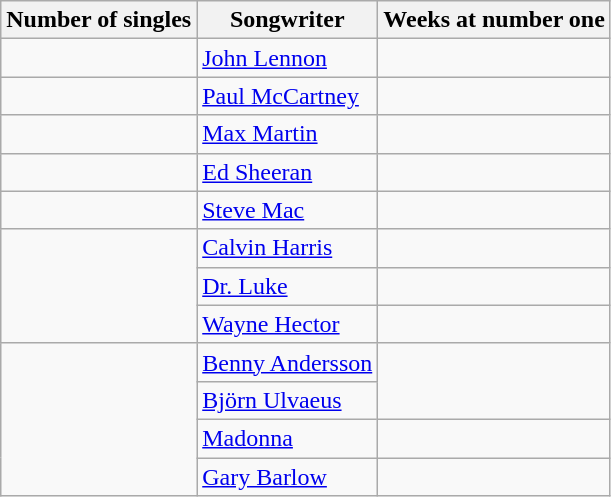<table class="wikitable">
<tr>
<th>Number of singles</th>
<th>Songwriter</th>
<th>Weeks at number one</th>
</tr>
<tr>
<td></td>
<td><a href='#'>John Lennon</a></td>
<td></td>
</tr>
<tr>
<td></td>
<td><a href='#'>Paul McCartney</a></td>
<td></td>
</tr>
<tr>
<td></td>
<td><a href='#'>Max Martin</a></td>
<td></td>
</tr>
<tr>
<td></td>
<td><a href='#'>Ed Sheeran</a></td>
<td></td>
</tr>
<tr>
<td></td>
<td><a href='#'>Steve Mac</a></td>
<td></td>
</tr>
<tr>
<td rowspan="3"></td>
<td><a href='#'>Calvin Harris</a></td>
<td></td>
</tr>
<tr>
<td><a href='#'>Dr. Luke</a></td>
<td></td>
</tr>
<tr>
<td><a href='#'>Wayne Hector</a></td>
<td></td>
</tr>
<tr>
<td rowspan="4"></td>
<td><a href='#'>Benny Andersson</a></td>
<td rowspan="2"></td>
</tr>
<tr>
<td><a href='#'>Björn Ulvaeus</a></td>
</tr>
<tr>
<td><a href='#'>Madonna</a></td>
<td></td>
</tr>
<tr>
<td><a href='#'>Gary Barlow</a></td>
<td></td>
</tr>
</table>
